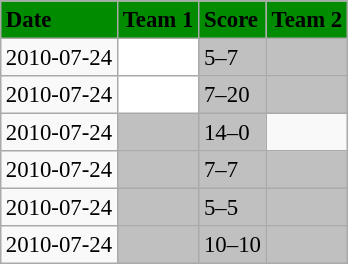<table class="wikitable" style="margin:0.5em auto; font-size:95%">
<tr bgcolor="#008B00">
<td><strong>Date</strong></td>
<td><strong>Team 1</strong></td>
<td><strong>Score</strong></td>
<td><strong>Team 2</strong></td>
</tr>
<tr>
<td>2010-07-24</td>
<td bgcolor="white"></td>
<td bgcolor="silver">5–7</td>
<td bgcolor="silver"></td>
</tr>
<tr>
<td>2010-07-24</td>
<td bgcolor="white"></td>
<td bgcolor="silver">7–20</td>
<td bgcolor="silver"></td>
</tr>
<tr>
<td>2010-07-24</td>
<td bgcolor="silver"></td>
<td bgcolor="silver">14–0</td>
<td></td>
</tr>
<tr>
<td>2010-07-24</td>
<td bgcolor="silver"></td>
<td bgcolor="silver">7–7</td>
<td bgcolor="silver"></td>
</tr>
<tr>
<td>2010-07-24</td>
<td bgcolor="silver"></td>
<td bgcolor="silver">5–5</td>
<td bgcolor="silver"></td>
</tr>
<tr>
<td>2010-07-24</td>
<td bgcolor="silver"></td>
<td bgcolor="silver">10–10</td>
<td bgcolor="silver"></td>
</tr>
</table>
